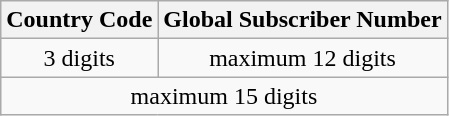<table class="wikitable">
<tr>
<th>Country Code</th>
<th>Global Subscriber Number</th>
</tr>
<tr style="text-align:center;">
<td>3 digits</td>
<td>maximum 12 digits</td>
</tr>
<tr>
<td colspan="2" style="text-align:center;">maximum 15 digits</td>
</tr>
</table>
